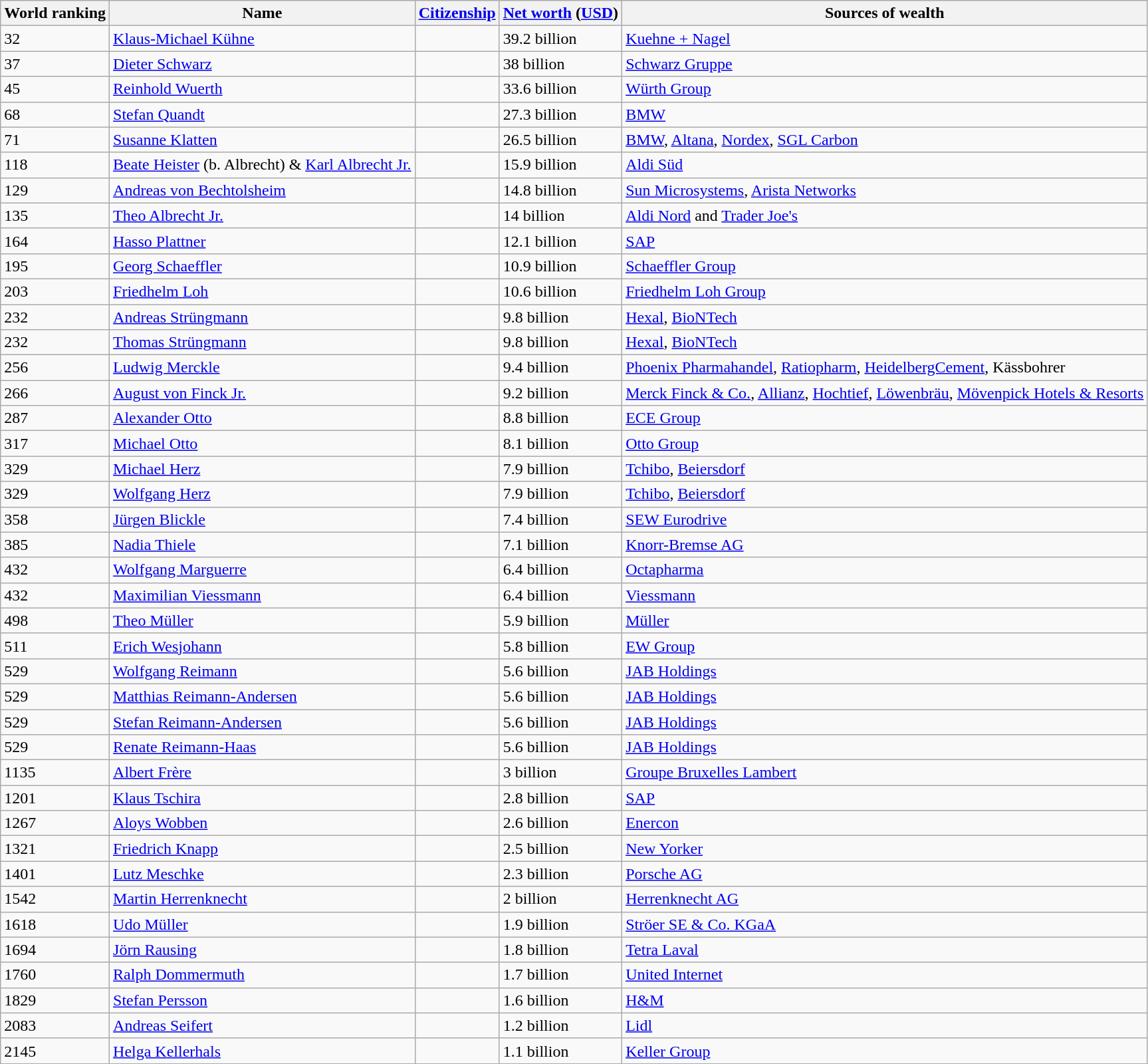<table class="wikitable">
<tr>
<th>World ranking</th>
<th>Name</th>
<th><a href='#'>Citizenship</a></th>
<th><a href='#'>Net worth</a> (<a href='#'>USD</a>)</th>
<th>Sources of wealth</th>
</tr>
<tr>
<td>32</td>
<td><a href='#'>Klaus-Michael Kühne</a></td>
<td></td>
<td>39.2 billion</td>
<td><a href='#'>Kuehne + Nagel</a></td>
</tr>
<tr>
<td>37</td>
<td><a href='#'>Dieter Schwarz</a></td>
<td></td>
<td>38 billion</td>
<td><a href='#'>Schwarz Gruppe</a></td>
</tr>
<tr>
<td>45</td>
<td><a href='#'>Reinhold Wuerth</a></td>
<td></td>
<td>33.6 billion</td>
<td><a href='#'>Würth Group</a></td>
</tr>
<tr>
<td>68</td>
<td><a href='#'>Stefan Quandt</a></td>
<td></td>
<td>27.3 billion</td>
<td><a href='#'>BMW</a></td>
</tr>
<tr>
<td>71</td>
<td><a href='#'>Susanne Klatten</a></td>
<td></td>
<td>26.5 billion</td>
<td><a href='#'>BMW</a>, <a href='#'>Altana</a>, <a href='#'>Nordex</a>, <a href='#'>SGL Carbon</a></td>
</tr>
<tr>
<td>118</td>
<td><a href='#'>Beate Heister</a> (b. Albrecht) & <a href='#'>Karl Albrecht Jr.</a></td>
<td></td>
<td>15.9 billion</td>
<td><a href='#'>Aldi Süd</a></td>
</tr>
<tr>
<td>129</td>
<td><a href='#'>Andreas von Bechtolsheim</a></td>
<td></td>
<td>14.8 billion</td>
<td><a href='#'>Sun Microsystems</a>, <a href='#'>Arista Networks</a></td>
</tr>
<tr>
<td>135</td>
<td><a href='#'>Theo Albrecht Jr.</a></td>
<td></td>
<td>14 billion</td>
<td><a href='#'>Aldi Nord</a> and <a href='#'>Trader Joe's</a></td>
</tr>
<tr>
<td>164</td>
<td><a href='#'>Hasso Plattner</a></td>
<td></td>
<td>12.1 billion</td>
<td><a href='#'>SAP</a></td>
</tr>
<tr>
<td>195</td>
<td><a href='#'>Georg Schaeffler</a></td>
<td></td>
<td>10.9 billion</td>
<td><a href='#'>Schaeffler Group</a></td>
</tr>
<tr>
<td>203</td>
<td><a href='#'>Friedhelm Loh</a></td>
<td></td>
<td>10.6 billion</td>
<td><a href='#'>Friedhelm Loh Group</a></td>
</tr>
<tr>
<td>232</td>
<td><a href='#'>Andreas Strüngmann</a></td>
<td></td>
<td>9.8 billion</td>
<td><a href='#'>Hexal</a>, <a href='#'>BioNTech</a></td>
</tr>
<tr>
<td>232</td>
<td><a href='#'>Thomas Strüngmann</a></td>
<td></td>
<td>9.8 billion</td>
<td><a href='#'>Hexal</a>, <a href='#'>BioNTech</a></td>
</tr>
<tr>
<td>256</td>
<td><a href='#'>Ludwig Merckle</a></td>
<td></td>
<td>9.4 billion</td>
<td><a href='#'>Phoenix Pharmahandel</a>, <a href='#'>Ratiopharm</a>, <a href='#'>HeidelbergCement</a>, Kässbohrer</td>
</tr>
<tr>
<td>266</td>
<td><a href='#'>August von Finck Jr.</a></td>
<td></td>
<td>9.2 billion</td>
<td><a href='#'>Merck Finck & Co.</a>, <a href='#'>Allianz</a>, <a href='#'>Hochtief</a>, <a href='#'>Löwenbräu</a>, <a href='#'>Mövenpick Hotels & Resorts</a></td>
</tr>
<tr>
<td>287</td>
<td><a href='#'>Alexander Otto</a></td>
<td></td>
<td>8.8 billion</td>
<td><a href='#'>ECE Group</a></td>
</tr>
<tr>
<td>317</td>
<td><a href='#'>Michael Otto</a></td>
<td></td>
<td>8.1 billion</td>
<td><a href='#'>Otto Group</a></td>
</tr>
<tr>
<td>329</td>
<td><a href='#'>Michael Herz</a></td>
<td></td>
<td>7.9 billion</td>
<td><a href='#'>Tchibo</a>, <a href='#'>Beiersdorf</a></td>
</tr>
<tr>
<td>329</td>
<td><a href='#'>Wolfgang Herz</a></td>
<td></td>
<td>7.9 billion</td>
<td><a href='#'>Tchibo</a>, <a href='#'>Beiersdorf</a></td>
</tr>
<tr>
<td>358</td>
<td><a href='#'>Jürgen Blickle</a></td>
<td></td>
<td>7.4 billion</td>
<td><a href='#'>SEW Eurodrive</a></td>
</tr>
<tr>
<td>385</td>
<td><a href='#'>Nadia Thiele</a></td>
<td></td>
<td>7.1 billion</td>
<td><a href='#'>Knorr-Bremse AG</a></td>
</tr>
<tr>
<td>432</td>
<td><a href='#'>Wolfgang Marguerre</a></td>
<td></td>
<td>6.4 billion</td>
<td><a href='#'>Octapharma</a></td>
</tr>
<tr>
<td>432</td>
<td><a href='#'>Maximilian Viessmann</a></td>
<td></td>
<td>6.4 billion</td>
<td><a href='#'>Viessmann</a></td>
</tr>
<tr>
<td>498</td>
<td><a href='#'>Theo Müller</a></td>
<td></td>
<td>5.9 billion</td>
<td><a href='#'>Müller</a></td>
</tr>
<tr>
<td>511</td>
<td><a href='#'>Erich Wesjohann</a></td>
<td></td>
<td>5.8 billion</td>
<td><a href='#'>EW Group</a></td>
</tr>
<tr>
<td>529</td>
<td><a href='#'>Wolfgang Reimann</a></td>
<td></td>
<td>5.6 billion</td>
<td><a href='#'>JAB Holdings</a></td>
</tr>
<tr>
<td>529</td>
<td><a href='#'>Matthias Reimann-Andersen</a></td>
<td></td>
<td>5.6 billion</td>
<td><a href='#'>JAB Holdings</a></td>
</tr>
<tr>
<td>529</td>
<td><a href='#'>Stefan Reimann-Andersen</a></td>
<td></td>
<td>5.6 billion</td>
<td><a href='#'>JAB Holdings</a></td>
</tr>
<tr>
<td>529</td>
<td><a href='#'>Renate Reimann-Haas</a></td>
<td></td>
<td>5.6 billion</td>
<td><a href='#'>JAB Holdings</a></td>
</tr>
<tr>
<td>1135</td>
<td><a href='#'>Albert Frère</a></td>
<td></td>
<td>3 billion</td>
<td><a href='#'>Groupe Bruxelles Lambert</a></td>
</tr>
<tr>
<td>1201</td>
<td><a href='#'>Klaus Tschira</a></td>
<td></td>
<td>2.8 billion</td>
<td><a href='#'>SAP</a></td>
</tr>
<tr>
<td>1267</td>
<td><a href='#'>Aloys Wobben</a></td>
<td></td>
<td>2.6 billion</td>
<td><a href='#'>Enercon</a></td>
</tr>
<tr>
<td>1321</td>
<td><a href='#'>Friedrich Knapp</a></td>
<td></td>
<td>2.5 billion</td>
<td><a href='#'>New Yorker</a></td>
</tr>
<tr>
<td>1401</td>
<td><a href='#'>Lutz Meschke</a></td>
<td></td>
<td>2.3 billion</td>
<td><a href='#'>Porsche AG</a></td>
</tr>
<tr>
<td>1542</td>
<td><a href='#'>Martin Herrenknecht</a></td>
<td></td>
<td>2 billion</td>
<td><a href='#'>Herrenknecht AG</a></td>
</tr>
<tr>
<td>1618</td>
<td><a href='#'>Udo Müller</a></td>
<td></td>
<td>1.9 billion</td>
<td><a href='#'>Ströer SE & Co. KGaA</a></td>
</tr>
<tr>
<td>1694</td>
<td><a href='#'>Jörn Rausing</a></td>
<td></td>
<td>1.8 billion</td>
<td><a href='#'>Tetra Laval</a></td>
</tr>
<tr>
<td>1760</td>
<td><a href='#'>Ralph Dommermuth</a></td>
<td></td>
<td>1.7 billion</td>
<td><a href='#'>United Internet</a></td>
</tr>
<tr>
<td>1829</td>
<td><a href='#'>Stefan Persson</a></td>
<td></td>
<td>1.6 billion</td>
<td><a href='#'>H&M</a></td>
</tr>
<tr>
<td>2083</td>
<td><a href='#'>Andreas Seifert</a></td>
<td></td>
<td>1.2 billion</td>
<td><a href='#'>Lidl</a></td>
</tr>
<tr>
<td>2145</td>
<td><a href='#'>Helga Kellerhals</a></td>
<td></td>
<td>1.1 billion</td>
<td><a href='#'>Keller Group</a></td>
</tr>
</table>
